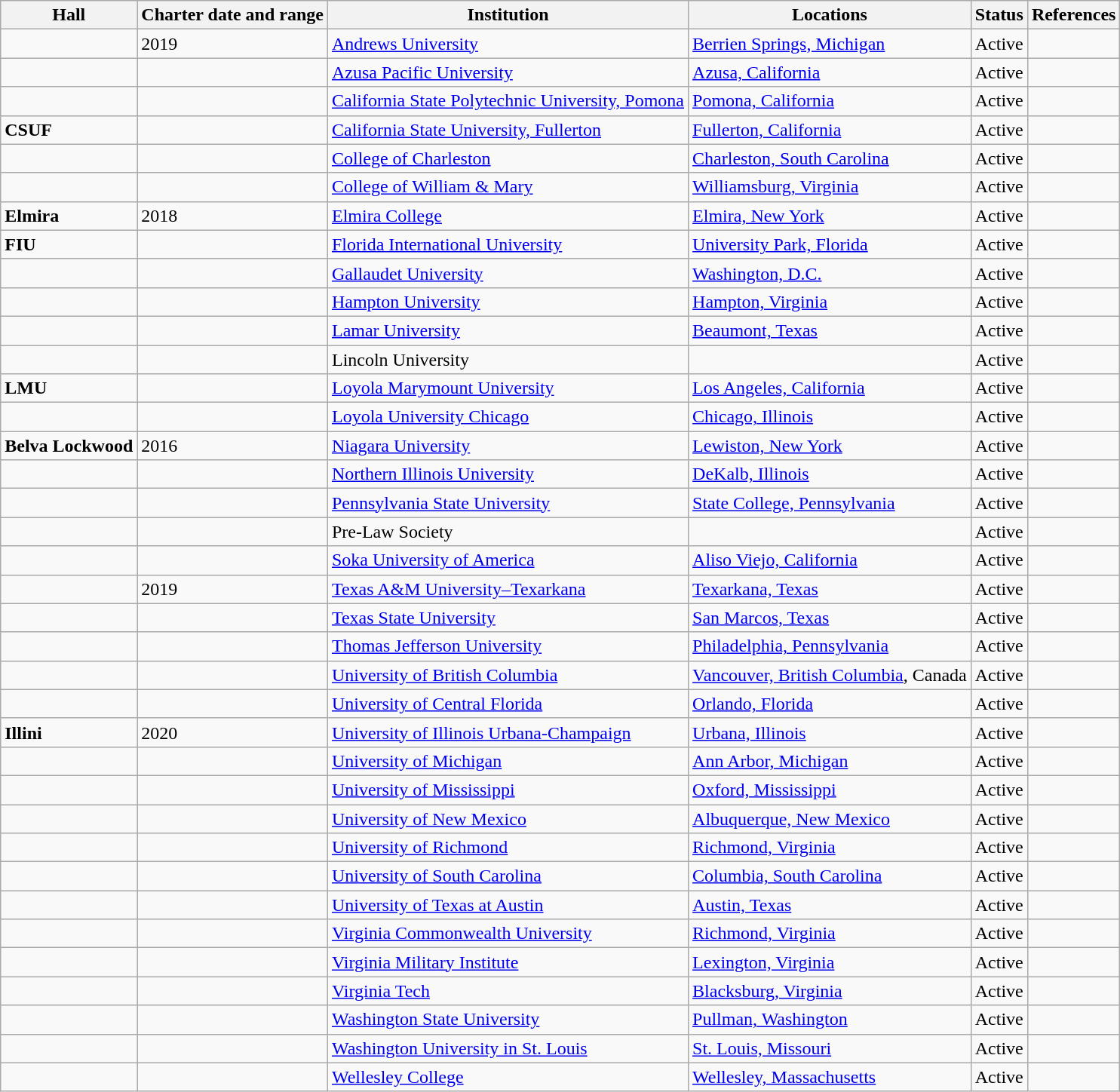<table class="wikitable sortable">
<tr>
<th>Hall</th>
<th>Charter date and range</th>
<th>Institution</th>
<th>Locations</th>
<th>Status</th>
<th>References</th>
</tr>
<tr>
<td></td>
<td>2019</td>
<td><a href='#'>Andrews University</a></td>
<td><a href='#'>Berrien Springs, Michigan</a></td>
<td>Active</td>
<td></td>
</tr>
<tr>
<td></td>
<td></td>
<td><a href='#'>Azusa Pacific University</a></td>
<td><a href='#'>Azusa, California</a></td>
<td>Active</td>
<td></td>
</tr>
<tr>
<td></td>
<td></td>
<td><a href='#'>California State Polytechnic University, Pomona</a></td>
<td><a href='#'>Pomona, California</a></td>
<td>Active</td>
<td></td>
</tr>
<tr>
<td><strong>CSUF</strong></td>
<td></td>
<td><a href='#'>California State University, Fullerton</a></td>
<td><a href='#'>Fullerton, California</a></td>
<td>Active</td>
<td></td>
</tr>
<tr>
<td></td>
<td></td>
<td><a href='#'>College of Charleston</a></td>
<td><a href='#'>Charleston, South Carolina</a></td>
<td>Active</td>
<td></td>
</tr>
<tr>
<td></td>
<td></td>
<td><a href='#'>College of William & Mary</a></td>
<td><a href='#'>Williamsburg, Virginia</a></td>
<td>Active</td>
<td></td>
</tr>
<tr>
<td><strong>Elmira</strong></td>
<td>2018</td>
<td><a href='#'>Elmira College</a></td>
<td><a href='#'>Elmira, New York</a></td>
<td>Active</td>
<td></td>
</tr>
<tr>
<td><strong>FIU</strong></td>
<td></td>
<td><a href='#'>Florida International University</a></td>
<td><a href='#'>University Park, Florida</a></td>
<td>Active</td>
<td></td>
</tr>
<tr>
<td></td>
<td></td>
<td><a href='#'>Gallaudet University</a></td>
<td><a href='#'>Washington, D.C.</a></td>
<td>Active</td>
<td></td>
</tr>
<tr>
<td></td>
<td></td>
<td><a href='#'>Hampton University</a></td>
<td><a href='#'>Hampton, Virginia</a></td>
<td>Active</td>
<td></td>
</tr>
<tr>
<td></td>
<td></td>
<td><a href='#'>Lamar University</a></td>
<td><a href='#'>Beaumont, Texas</a></td>
<td>Active</td>
<td></td>
</tr>
<tr>
<td></td>
<td></td>
<td>Lincoln University</td>
<td></td>
<td>Active</td>
<td></td>
</tr>
<tr>
<td><strong>LMU</strong></td>
<td></td>
<td><a href='#'>Loyola Marymount University</a></td>
<td><a href='#'>Los Angeles, California</a></td>
<td>Active</td>
<td></td>
</tr>
<tr>
<td></td>
<td></td>
<td><a href='#'>Loyola University Chicago</a></td>
<td><a href='#'>Chicago, Illinois</a></td>
<td>Active</td>
<td></td>
</tr>
<tr>
<td><strong>Belva Lockwood</strong></td>
<td>2016</td>
<td><a href='#'>Niagara University</a></td>
<td><a href='#'>Lewiston, New York</a></td>
<td>Active</td>
<td></td>
</tr>
<tr>
<td></td>
<td></td>
<td><a href='#'>Northern Illinois University</a></td>
<td><a href='#'>DeKalb, Illinois</a></td>
<td>Active</td>
<td></td>
</tr>
<tr>
<td></td>
<td></td>
<td><a href='#'>Pennsylvania State University</a></td>
<td><a href='#'>State College, Pennsylvania</a></td>
<td>Active</td>
<td></td>
</tr>
<tr>
<td></td>
<td></td>
<td>Pre-Law Society</td>
<td></td>
<td>Active</td>
<td></td>
</tr>
<tr>
<td></td>
<td></td>
<td><a href='#'>Soka University of America</a></td>
<td><a href='#'>Aliso Viejo, California</a></td>
<td>Active</td>
<td></td>
</tr>
<tr>
<td></td>
<td>2019</td>
<td><a href='#'>Texas A&M University–Texarkana</a></td>
<td><a href='#'>Texarkana, Texas</a></td>
<td>Active</td>
<td></td>
</tr>
<tr>
<td></td>
<td></td>
<td><a href='#'>Texas State University</a></td>
<td><a href='#'>San Marcos, Texas</a></td>
<td>Active</td>
<td></td>
</tr>
<tr>
<td></td>
<td></td>
<td><a href='#'>Thomas Jefferson University</a></td>
<td><a href='#'>Philadelphia, Pennsylvania</a></td>
<td>Active</td>
<td></td>
</tr>
<tr>
<td></td>
<td></td>
<td><a href='#'>University of British Columbia</a></td>
<td><a href='#'>Vancouver, British Columbia</a>, Canada</td>
<td>Active</td>
<td></td>
</tr>
<tr>
<td></td>
<td></td>
<td><a href='#'>University of Central Florida</a></td>
<td><a href='#'>Orlando, Florida</a></td>
<td>Active</td>
<td></td>
</tr>
<tr>
<td><strong>Illini</strong></td>
<td>2020</td>
<td><a href='#'>University of Illinois Urbana-Champaign</a></td>
<td><a href='#'>Urbana, Illinois</a></td>
<td>Active</td>
<td></td>
</tr>
<tr>
<td></td>
<td></td>
<td><a href='#'>University of Michigan</a></td>
<td><a href='#'>Ann Arbor, Michigan</a></td>
<td>Active</td>
<td></td>
</tr>
<tr>
<td></td>
<td></td>
<td><a href='#'>University of Mississippi</a></td>
<td><a href='#'>Oxford, Mississippi</a></td>
<td>Active</td>
<td></td>
</tr>
<tr>
<td></td>
<td></td>
<td><a href='#'>University of New Mexico</a></td>
<td><a href='#'>Albuquerque, New Mexico</a></td>
<td>Active</td>
<td></td>
</tr>
<tr>
<td></td>
<td></td>
<td><a href='#'>University of Richmond</a></td>
<td><a href='#'>Richmond, Virginia</a></td>
<td>Active</td>
<td></td>
</tr>
<tr>
<td></td>
<td></td>
<td><a href='#'>University of South Carolina</a></td>
<td><a href='#'>Columbia, South Carolina</a></td>
<td>Active</td>
<td></td>
</tr>
<tr>
<td></td>
<td></td>
<td><a href='#'>University of Texas at Austin</a></td>
<td><a href='#'>Austin, Texas</a></td>
<td>Active</td>
<td></td>
</tr>
<tr>
<td></td>
<td></td>
<td><a href='#'>Virginia Commonwealth University</a></td>
<td><a href='#'>Richmond, Virginia</a></td>
<td>Active</td>
<td></td>
</tr>
<tr>
<td></td>
<td></td>
<td><a href='#'>Virginia Military Institute</a></td>
<td><a href='#'>Lexington, Virginia</a></td>
<td>Active</td>
<td></td>
</tr>
<tr>
<td></td>
<td></td>
<td><a href='#'>Virginia Tech</a></td>
<td><a href='#'>Blacksburg, Virginia</a></td>
<td>Active</td>
<td></td>
</tr>
<tr>
<td></td>
<td></td>
<td><a href='#'>Washington State University</a></td>
<td><a href='#'>Pullman, Washington</a></td>
<td>Active</td>
<td></td>
</tr>
<tr>
<td></td>
<td></td>
<td><a href='#'>Washington University in St. Louis</a></td>
<td><a href='#'>St. Louis, Missouri</a></td>
<td>Active</td>
<td></td>
</tr>
<tr>
<td></td>
<td></td>
<td><a href='#'>Wellesley College</a></td>
<td><a href='#'>Wellesley, Massachusetts</a></td>
<td>Active</td>
<td></td>
</tr>
</table>
